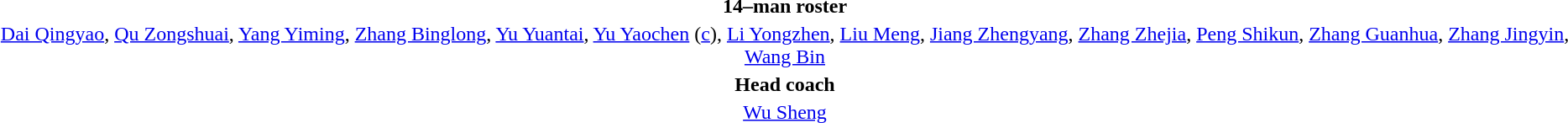<table style="text-align:center; margin-top:2em; margin-left:auto; margin-right:auto">
<tr>
<td><strong>14–man roster</strong></td>
</tr>
<tr>
<td><a href='#'>Dai Qingyao</a>, <a href='#'>Qu Zongshuai</a>, <a href='#'>Yang Yiming</a>, <a href='#'>Zhang Binglong</a>, <a href='#'>Yu Yuantai</a>, <a href='#'>Yu Yaochen</a> (<a href='#'>c</a>), <a href='#'>Li Yongzhen</a>, <a href='#'>Liu Meng</a>, <a href='#'>Jiang Zhengyang</a>, <a href='#'>Zhang Zhejia</a>, <a href='#'>Peng Shikun</a>, <a href='#'>Zhang Guanhua</a>, <a href='#'>Zhang Jingyin</a>, <a href='#'>Wang Bin</a></td>
</tr>
<tr>
<td><strong>Head coach</strong></td>
</tr>
<tr>
<td><a href='#'>Wu Sheng</a></td>
</tr>
</table>
